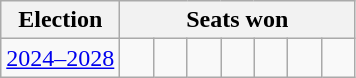<table class="wikitable">
<tr>
<th>Election</th>
<th colspan=7>Seats won</th>
</tr>
<tr>
<td><a href='#'>2024–2028</a></td>
<td width=15 > </td>
<td width=15 > </td>
<td width=15 > </td>
<td width=15 > </td>
<td width=15 > </td>
<td width=15 > </td>
<td width=15 > </td>
</tr>
</table>
